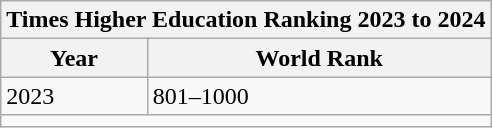<table class="wikitable">
<tr>
<th colspan="2"><strong>Times Higher Education Ranking 2023 to 2024</strong></th>
</tr>
<tr>
<th>Year</th>
<th>World Rank</th>
</tr>
<tr>
<td>2023</td>
<td>801–1000</td>
</tr>
<tr>
<td colspan="2"></td>
</tr>
</table>
